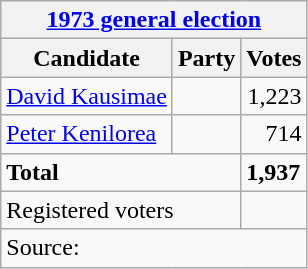<table class=wikitable style=text-align:left>
<tr>
<th colspan=3><a href='#'>1973 general election</a></th>
</tr>
<tr>
<th>Candidate</th>
<th>Party</th>
<th>Votes</th>
</tr>
<tr>
<td><a href='#'>David Kausimae</a></td>
<td></td>
<td align=right>1,223</td>
</tr>
<tr>
<td><a href='#'>Peter Kenilorea</a></td>
<td></td>
<td align=right>714</td>
</tr>
<tr>
<td colspan=2><strong>Total</strong></td>
<td><strong>1,937</strong></td>
</tr>
<tr>
<td colspan=2>Registered voters</td>
<td></td>
</tr>
<tr>
<td colspan=3>Source: </td>
</tr>
</table>
